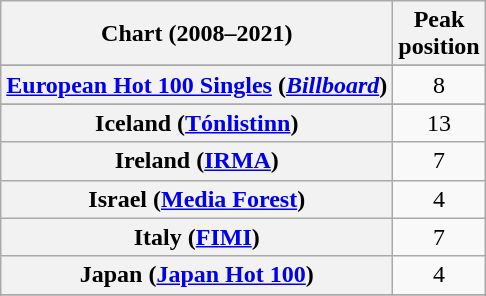<table class="wikitable sortable plainrowheaders" style="text-align:center">
<tr>
<th scope="col">Chart (2008–2021)</th>
<th scope="col">Peak<br>position</th>
</tr>
<tr>
</tr>
<tr>
</tr>
<tr>
</tr>
<tr>
</tr>
<tr>
</tr>
<tr>
</tr>
<tr>
<th scope="row"><a href='#'>European Hot 100 Singles</a> (<em><a href='#'>Billboard</a></em>)</th>
<td>8</td>
</tr>
<tr>
</tr>
<tr>
</tr>
<tr>
</tr>
<tr>
</tr>
<tr>
<th scope="row">Iceland (<a href='#'>Tónlistinn</a>)</th>
<td>13</td>
</tr>
<tr>
<th scope="row">Ireland (<a href='#'>IRMA</a>)</th>
<td>7</td>
</tr>
<tr>
<th scope="row">Israel (<a href='#'>Media Forest</a>)</th>
<td>4</td>
</tr>
<tr>
<th scope="row">Italy (<a href='#'>FIMI</a>)</th>
<td>7</td>
</tr>
<tr>
<th scope="row">Japan (<a href='#'>Japan Hot 100</a>)</th>
<td>4</td>
</tr>
<tr>
</tr>
<tr>
</tr>
<tr>
</tr>
<tr>
</tr>
<tr>
</tr>
<tr>
</tr>
<tr>
</tr>
<tr>
</tr>
<tr>
</tr>
<tr>
</tr>
<tr>
</tr>
<tr>
</tr>
</table>
